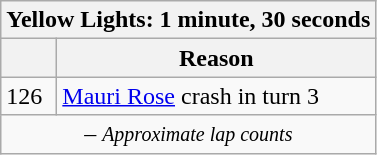<table class="wikitable">
<tr>
<th colspan=2>Yellow Lights: 1 minute, 30 seconds</th>
</tr>
<tr>
<th></th>
<th>Reason</th>
</tr>
<tr>
<td>126</td>
<td><a href='#'>Mauri Rose</a> crash in turn 3</td>
</tr>
<tr>
<td colspan=2 align=center> – <em><small>Approximate lap counts</small></em></td>
</tr>
</table>
